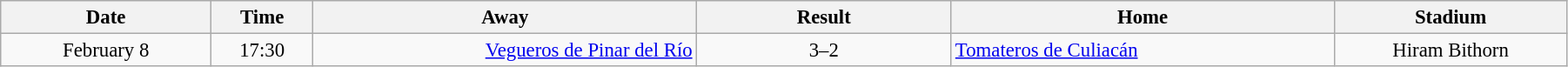<table class="wikitable" style="font-size:95%; text-align: center; width: 95%;">
<tr>
<th width="90">Date</th>
<th width="40">Time</th>
<th width="170">Away</th>
<th width="110">Result</th>
<th width="170">Home</th>
<th width="100">Stadium</th>
</tr>
<tr align=center>
<td>February 8</td>
<td>17:30</td>
<td align=right><a href='#'>Vegueros de Pinar del Río</a> </td>
<td>3–2</td>
<td align=left><a href='#'>Tomateros de Culiacán</a> </td>
<td>Hiram Bithorn</td>
</tr>
</table>
